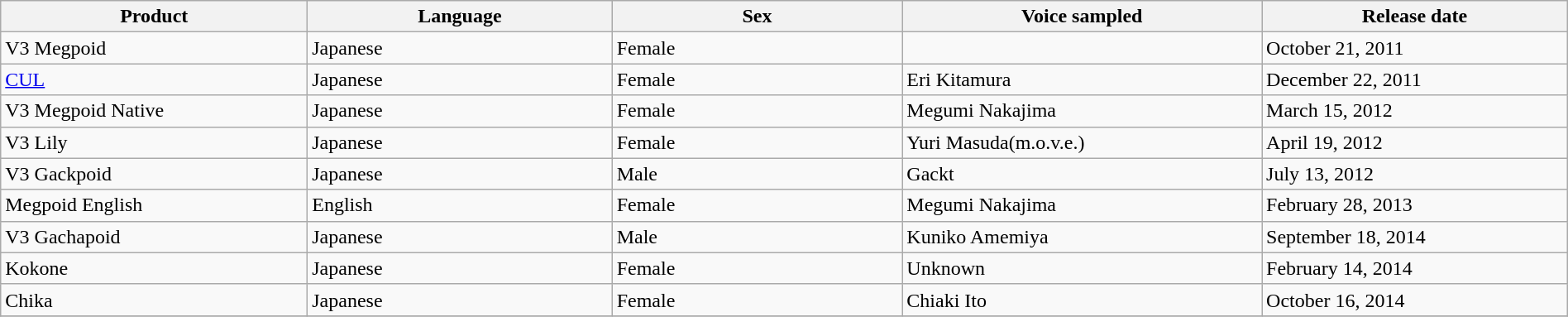<table class="wikitable" style="text-align:left; width:100%">
<tr>
<th width="5%">Product</th>
<th width="5%">Language</th>
<th width="5%">Sex</th>
<th width="5%">Voice sampled</th>
<th width="5%">Release date</th>
</tr>
<tr>
<td>V3 Megpoid</td>
<td>Japanese</td>
<td>Female</td>
<td></td>
<td>October 21, 2011</td>
</tr>
<tr>
<td><a href='#'>CUL</a></td>
<td>Japanese</td>
<td>Female</td>
<td>Eri Kitamura</td>
<td>December 22, 2011</td>
</tr>
<tr>
<td>V3 Megpoid Native</td>
<td>Japanese</td>
<td>Female</td>
<td>Megumi Nakajima</td>
<td>March 15, 2012</td>
</tr>
<tr>
<td>V3 Lily</td>
<td>Japanese</td>
<td>Female</td>
<td>Yuri Masuda(m.o.v.e.)</td>
<td>April 19, 2012</td>
</tr>
<tr>
<td>V3 Gackpoid</td>
<td>Japanese</td>
<td>Male</td>
<td>Gackt</td>
<td>July 13, 2012</td>
</tr>
<tr>
<td>Megpoid English</td>
<td>English</td>
<td>Female</td>
<td>Megumi Nakajima</td>
<td>February 28, 2013</td>
</tr>
<tr>
<td>V3 Gachapoid</td>
<td>Japanese</td>
<td>Male</td>
<td>Kuniko Amemiya</td>
<td>September 18, 2014</td>
</tr>
<tr>
<td>Kokone</td>
<td>Japanese</td>
<td>Female</td>
<td>Unknown</td>
<td>February 14, 2014</td>
</tr>
<tr>
<td>Chika</td>
<td>Japanese</td>
<td>Female</td>
<td>Chiaki Ito</td>
<td>October 16, 2014</td>
</tr>
<tr>
</tr>
</table>
